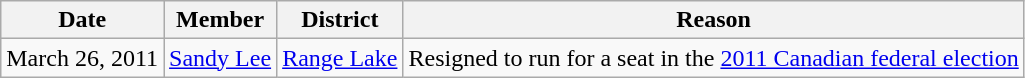<table class="wikitable">
<tr>
<th>Date</th>
<th>Member</th>
<th>District</th>
<th>Reason</th>
</tr>
<tr>
<td>March 26, 2011</td>
<td><a href='#'>Sandy Lee</a></td>
<td><a href='#'>Range Lake</a></td>
<td>Resigned to run for a seat in the <a href='#'>2011 Canadian federal election</a></td>
</tr>
</table>
